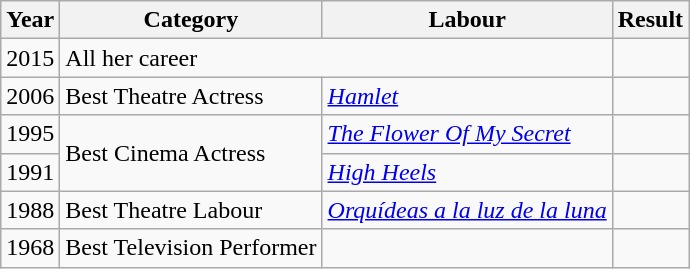<table class="wikitable">
<tr>
<th>Year</th>
<th>Category</th>
<th>Labour</th>
<th>Result</th>
</tr>
<tr>
<td>2015</td>
<td colspan="2">All her career</td>
<td></td>
</tr>
<tr>
<td>2006</td>
<td>Best Theatre Actress</td>
<td><em><a href='#'>Hamlet</a></em></td>
<td></td>
</tr>
<tr>
<td>1995</td>
<td rowspan="2">Best Cinema Actress</td>
<td><em><a href='#'>The Flower Of My Secret</a></em></td>
<td></td>
</tr>
<tr>
<td>1991</td>
<td><em><a href='#'>High Heels</a></em></td>
<td></td>
</tr>
<tr>
<td>1988</td>
<td>Best Theatre Labour</td>
<td><em><a href='#'>Orquídeas a la luz de la luna</a></em></td>
<td></td>
</tr>
<tr>
<td>1968</td>
<td>Best Television Performer</td>
<td></td>
<td></td>
</tr>
</table>
